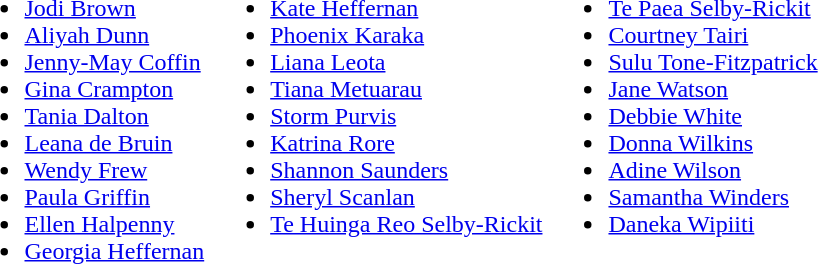<table>
<tr style="vertical-align:top">
<td><br><ul><li><a href='#'>Jodi Brown</a></li><li><a href='#'>Aliyah Dunn</a></li><li><a href='#'>Jenny-May Coffin</a></li><li><a href='#'>Gina Crampton</a></li><li><a href='#'>Tania Dalton</a></li><li><a href='#'>Leana de Bruin</a></li><li><a href='#'>Wendy Frew</a></li><li><a href='#'>Paula Griffin</a></li><li><a href='#'>Ellen Halpenny</a></li><li><a href='#'>Georgia Heffernan</a></li></ul></td>
<td><br><ul><li><a href='#'>Kate Heffernan</a></li><li><a href='#'>Phoenix Karaka</a></li><li><a href='#'>Liana Leota</a></li><li><a href='#'>Tiana Metuarau</a></li><li><a href='#'>Storm Purvis</a></li><li><a href='#'>Katrina Rore</a></li><li><a href='#'>Shannon Saunders</a></li><li><a href='#'>Sheryl Scanlan</a></li><li><a href='#'>Te Huinga Reo Selby-Rickit</a></li></ul></td>
<td><br><ul><li><a href='#'>Te Paea Selby-Rickit</a></li><li><a href='#'>Courtney Tairi</a></li><li><a href='#'>Sulu Tone-Fitzpatrick</a></li><li><a href='#'>Jane Watson</a></li><li><a href='#'>Debbie White</a></li><li><a href='#'>Donna Wilkins</a></li><li><a href='#'>Adine Wilson</a></li><li><a href='#'>Samantha Winders</a></li><li><a href='#'>Daneka Wipiiti</a></li></ul></td>
</tr>
</table>
